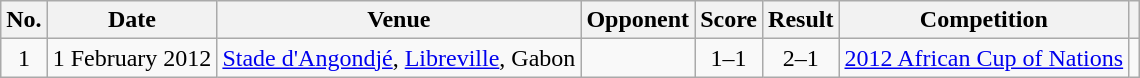<table class="wikitable sortable">
<tr>
<th scope="col">No.</th>
<th scope="col">Date</th>
<th scope="col">Venue</th>
<th scope="col">Opponent</th>
<th scope="col">Score</th>
<th scope="col">Result</th>
<th scope="col">Competition</th>
<th scope="col" class="unsortable"></th>
</tr>
<tr>
<td align="center">1</td>
<td>1 February 2012</td>
<td><a href='#'>Stade d'Angondjé</a>, <a href='#'>Libreville</a>, Gabon</td>
<td></td>
<td align="center">1–1</td>
<td align="center">2–1</td>
<td><a href='#'>2012 African Cup of Nations</a></td>
<td></td>
</tr>
</table>
